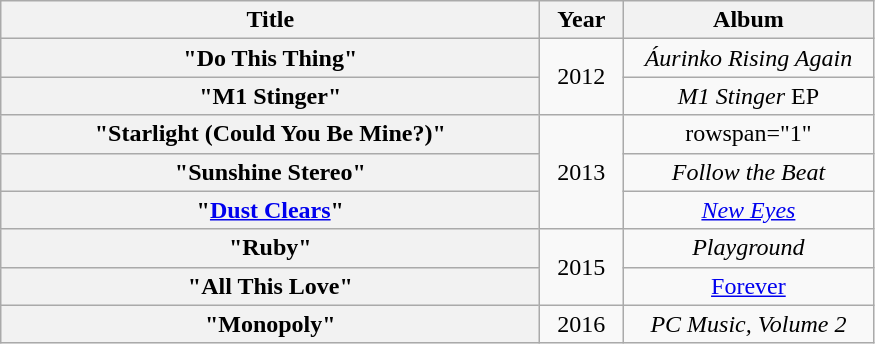<table class="wikitable plainrowheaders" style="text-align:center;">
<tr>
<th scope="col" style="width:22em;">Title</th>
<th scope="col" style="width:3em;">Year</th>
<th scope="col" style="width:10em;">Album</th>
</tr>
<tr>
<th scope="row">"Do This Thing"<br></th>
<td rowspan="2">2012</td>
<td><em>Áurinko Rising Again</em></td>
</tr>
<tr>
<th scope="row">"M1 Stinger"<br></th>
<td><em>M1 Stinger</em> EP</td>
</tr>
<tr>
<th scope="row">"Starlight (Could You Be Mine?)"<br></th>
<td rowspan="3">2013</td>
<td>rowspan="1" </td>
</tr>
<tr>
<th scope="row">"Sunshine Stereo"<br></th>
<td><em>Follow the Beat</em></td>
</tr>
<tr>
<th scope="row">"<a href='#'>Dust Clears</a>"<br></th>
<td><em><a href='#'>New Eyes</a></em></td>
</tr>
<tr>
<th scope="row">"Ruby"<br></th>
<td rowspan="2">2015</td>
<td><em>Playground</em></td>
</tr>
<tr>
<th scope="row">"All This Love"<br></th>
<td><a href='#'>Forever</a></td>
</tr>
<tr>
<th scope="row">"Monopoly"<br></th>
<td>2016</td>
<td><em>PC Music, Volume 2</em></td>
</tr>
</table>
